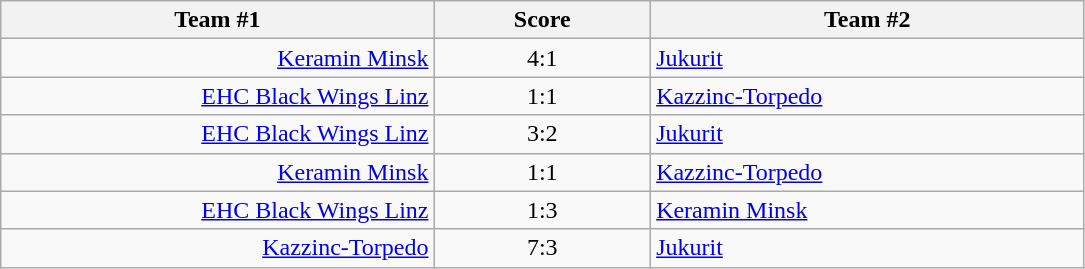<table class="wikitable" style="text-align: center;">
<tr>
<th width=22%>Team #1</th>
<th width=11%>Score</th>
<th width=22%>Team #2</th>
</tr>
<tr>
<td style="text-align: right;"><a href='#'>Keramin Minsk</a> </td>
<td>4:1</td>
<td style="text-align: left;"> <a href='#'>Jukurit</a></td>
</tr>
<tr>
<td style="text-align: right;"><a href='#'>EHC Black Wings Linz</a> </td>
<td>1:1</td>
<td style="text-align: left;"> <a href='#'>Kazzinc-Torpedo</a></td>
</tr>
<tr>
<td style="text-align: right;"><a href='#'>EHC Black Wings Linz</a> </td>
<td>3:2</td>
<td style="text-align: left;"> <a href='#'>Jukurit</a></td>
</tr>
<tr>
<td style="text-align: right;"><a href='#'>Keramin Minsk</a> </td>
<td>1:1</td>
<td style="text-align: left;"> <a href='#'>Kazzinc-Torpedo</a></td>
</tr>
<tr>
<td style="text-align: right;"><a href='#'>EHC Black Wings Linz</a> </td>
<td>1:3</td>
<td style="text-align: left;"> <a href='#'>Keramin Minsk</a></td>
</tr>
<tr>
<td style="text-align: right;"><a href='#'>Kazzinc-Torpedo</a> </td>
<td>7:3</td>
<td style="text-align: left;"> <a href='#'>Jukurit</a></td>
</tr>
</table>
